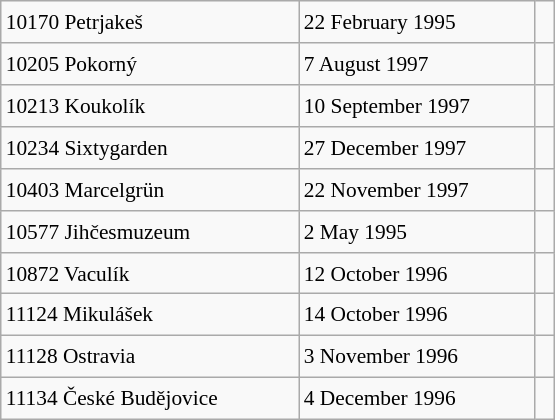<table class="wikitable" style="font-size: 89%; float: left; width: 26em; margin-right: 1em; height: 280px">
<tr>
<td>10170 Petrjakeš</td>
<td>22 February 1995</td>
<td> </td>
</tr>
<tr>
<td>10205 Pokorný</td>
<td>7 August 1997</td>
<td> </td>
</tr>
<tr>
<td>10213 Koukolík</td>
<td>10 September 1997</td>
<td> </td>
</tr>
<tr>
<td>10234 Sixtygarden</td>
<td>27 December 1997</td>
<td> </td>
</tr>
<tr>
<td>10403 Marcelgrün</td>
<td>22 November 1997</td>
<td> </td>
</tr>
<tr>
<td>10577 Jihčesmuzeum</td>
<td>2 May 1995</td>
<td></td>
</tr>
<tr>
<td>10872 Vaculík</td>
<td>12 October 1996</td>
<td> </td>
</tr>
<tr>
<td>11124 Mikulášek</td>
<td>14 October 1996</td>
<td> </td>
</tr>
<tr>
<td>11128 Ostravia</td>
<td>3 November 1996</td>
<td> </td>
</tr>
<tr>
<td>11134 České Budějovice</td>
<td>4 December 1996</td>
<td> </td>
</tr>
</table>
